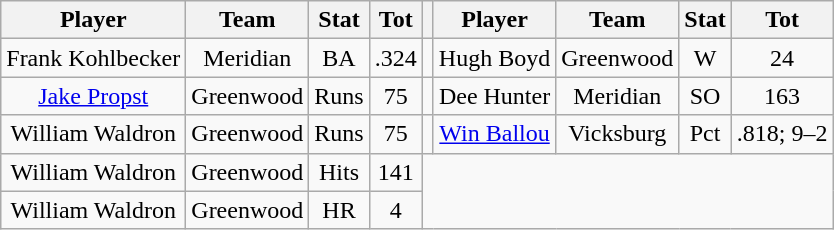<table class="wikitable" style="text-align:center">
<tr>
<th>Player</th>
<th>Team</th>
<th>Stat</th>
<th>Tot</th>
<th></th>
<th>Player</th>
<th>Team</th>
<th>Stat</th>
<th>Tot</th>
</tr>
<tr>
<td>Frank Kohlbecker</td>
<td>Meridian</td>
<td>BA</td>
<td>.324</td>
<td></td>
<td>Hugh Boyd</td>
<td>Greenwood</td>
<td>W</td>
<td>24</td>
</tr>
<tr>
<td><a href='#'>Jake Propst</a></td>
<td>Greenwood</td>
<td>Runs</td>
<td>75</td>
<td></td>
<td>Dee Hunter</td>
<td>Meridian</td>
<td>SO</td>
<td>163</td>
</tr>
<tr>
<td>William Waldron</td>
<td>Greenwood</td>
<td>Runs</td>
<td>75</td>
<td></td>
<td><a href='#'>Win Ballou</a></td>
<td>Vicksburg</td>
<td>Pct</td>
<td>.818; 9–2</td>
</tr>
<tr>
<td>William Waldron</td>
<td>Greenwood</td>
<td>Hits</td>
<td>141</td>
</tr>
<tr>
<td>William Waldron</td>
<td>Greenwood</td>
<td>HR</td>
<td>4</td>
</tr>
</table>
